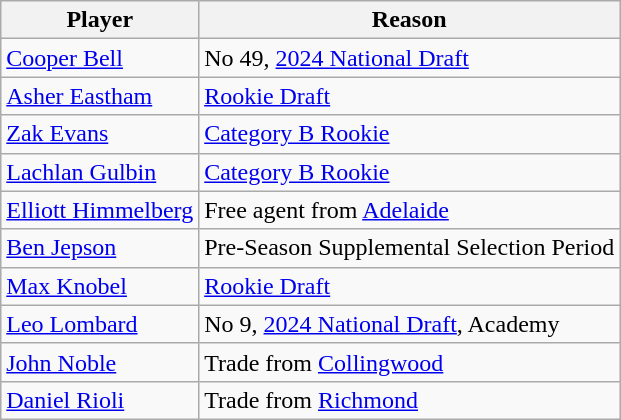<table class="wikitable">
<tr>
<th>Player</th>
<th>Reason</th>
</tr>
<tr>
<td><a href='#'>Cooper Bell</a></td>
<td>No 49, <a href='#'>2024 National Draft</a></td>
</tr>
<tr>
<td><a href='#'>Asher Eastham</a></td>
<td><a href='#'>Rookie Draft</a></td>
</tr>
<tr>
<td><a href='#'>Zak Evans</a></td>
<td><a href='#'>Category B Rookie</a></td>
</tr>
<tr>
<td><a href='#'>Lachlan Gulbin</a></td>
<td><a href='#'>Category B Rookie</a></td>
</tr>
<tr>
<td><a href='#'>Elliott Himmelberg</a></td>
<td>Free agent from <a href='#'>Adelaide</a></td>
</tr>
<tr>
<td><a href='#'>Ben Jepson</a></td>
<td>Pre-Season Supplemental Selection Period</td>
</tr>
<tr>
<td><a href='#'>Max Knobel</a></td>
<td><a href='#'>Rookie Draft</a></td>
</tr>
<tr>
<td><a href='#'>Leo Lombard</a></td>
<td>No 9, <a href='#'>2024 National Draft</a>, Academy</td>
</tr>
<tr>
<td><a href='#'>John Noble</a></td>
<td>Trade from <a href='#'>Collingwood</a></td>
</tr>
<tr>
<td><a href='#'>Daniel Rioli</a></td>
<td>Trade from <a href='#'>Richmond</a></td>
</tr>
</table>
